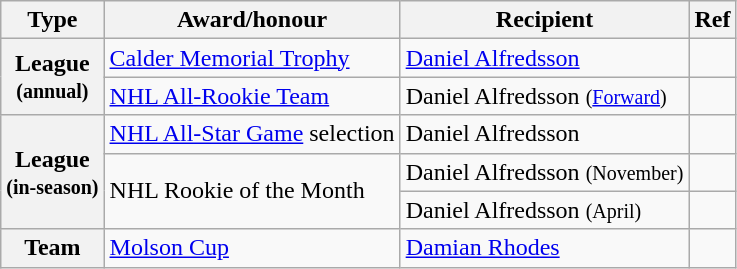<table class="wikitable">
<tr>
<th scope="col">Type</th>
<th scope="col">Award/honour</th>
<th scope="col">Recipient</th>
<th scope="col">Ref</th>
</tr>
<tr>
<th scope="row" rowspan="2">League<br><small>(annual)</small></th>
<td><a href='#'>Calder Memorial Trophy</a></td>
<td><a href='#'>Daniel Alfredsson</a></td>
<td></td>
</tr>
<tr>
<td><a href='#'>NHL All-Rookie Team</a></td>
<td>Daniel Alfredsson <small>(<a href='#'>Forward</a>)</small></td>
<td></td>
</tr>
<tr>
<th scope="row" rowspan="3">League<br><small>(in-season)</small></th>
<td><a href='#'>NHL All-Star Game</a> selection</td>
<td>Daniel Alfredsson</td>
<td></td>
</tr>
<tr>
<td rowspan="2">NHL Rookie of the Month</td>
<td>Daniel Alfredsson <small>(November)</small></td>
<td></td>
</tr>
<tr>
<td>Daniel Alfredsson <small>(April)</small></td>
<td></td>
</tr>
<tr>
<th scope="row">Team</th>
<td><a href='#'>Molson Cup</a></td>
<td><a href='#'>Damian Rhodes</a></td>
<td></td>
</tr>
</table>
